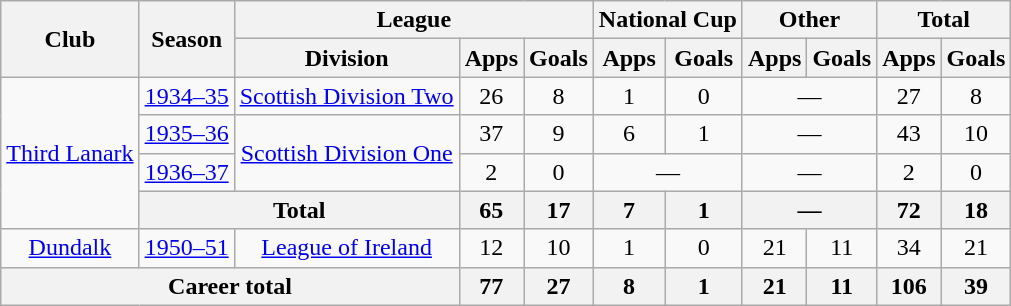<table class="wikitable" style="text-align: center">
<tr>
<th rowspan="2">Club</th>
<th rowspan="2">Season</th>
<th colspan="3">League</th>
<th colspan="2">National Cup</th>
<th colspan="2">Other</th>
<th colspan="2">Total</th>
</tr>
<tr>
<th>Division</th>
<th>Apps</th>
<th>Goals</th>
<th>Apps</th>
<th>Goals</th>
<th>Apps</th>
<th>Goals</th>
<th>Apps</th>
<th>Goals</th>
</tr>
<tr>
<td rowspan="4"><a href='#'>Third Lanark</a></td>
<td><a href='#'>1934–35</a></td>
<td><a href='#'>Scottish Division Two</a></td>
<td>26</td>
<td>8</td>
<td>1</td>
<td>0</td>
<td colspan="2">―</td>
<td>27</td>
<td>8</td>
</tr>
<tr>
<td><a href='#'>1935–36</a></td>
<td rowspan="2"><a href='#'>Scottish Division One</a></td>
<td>37</td>
<td>9</td>
<td>6</td>
<td>1</td>
<td colspan="2">―</td>
<td>43</td>
<td>10</td>
</tr>
<tr>
<td><a href='#'>1936–37</a></td>
<td>2</td>
<td>0</td>
<td colspan="2">―</td>
<td colspan="2">―</td>
<td>2</td>
<td>0</td>
</tr>
<tr>
<th colspan="2">Total</th>
<th>65</th>
<th>17</th>
<th>7</th>
<th>1</th>
<th colspan="2">―</th>
<th>72</th>
<th>18</th>
</tr>
<tr>
<td><a href='#'>Dundalk</a></td>
<td><a href='#'>1950–51</a></td>
<td><a href='#'>League of Ireland</a></td>
<td>12</td>
<td>10</td>
<td>1</td>
<td>0</td>
<td>21</td>
<td>11</td>
<td>34</td>
<td>21</td>
</tr>
<tr>
<th colspan="3">Career total</th>
<th>77</th>
<th>27</th>
<th>8</th>
<th>1</th>
<th>21</th>
<th>11</th>
<th>106</th>
<th>39</th>
</tr>
</table>
